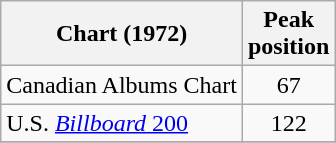<table class="wikitable">
<tr>
<th>Chart (1972)</th>
<th>Peak<br>position</th>
</tr>
<tr>
<td>Canadian Albums Chart</td>
<td align="center">67</td>
</tr>
<tr>
<td>U.S. <a href='#'><em>Billboard</em> 200</a></td>
<td align="center">122</td>
</tr>
<tr>
</tr>
</table>
